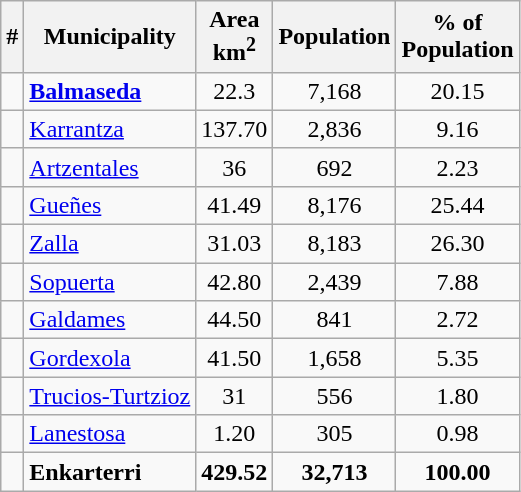<table class="wikitable sortable" style="text-align: center;">
<tr>
<th>#</th>
<th>Municipality</th>
<th>Area <br> km<sup>2</sup></th>
<th>Population</th>
<th>% of<br>Population</th>
</tr>
<tr>
<td></td>
<td align="left"><strong><a href='#'>Balmaseda</a></strong></td>
<td>22.3</td>
<td>7,168</td>
<td>20.15</td>
</tr>
<tr>
<td></td>
<td align="left"><a href='#'>Karrantza</a></td>
<td>137.70</td>
<td>2,836</td>
<td>9.16</td>
</tr>
<tr>
<td></td>
<td align="left"><a href='#'>Artzentales</a></td>
<td>36</td>
<td>692</td>
<td>2.23</td>
</tr>
<tr>
<td></td>
<td align="left"><a href='#'>Gueñes</a></td>
<td>41.49</td>
<td>8,176</td>
<td>25.44</td>
</tr>
<tr 7105>
<td></td>
<td align="left"><a href='#'>Zalla</a></td>
<td>31.03</td>
<td>8,183</td>
<td>26.30</td>
</tr>
<tr>
<td></td>
<td align="left"><a href='#'>Sopuerta</a></td>
<td>42.80</td>
<td>2,439</td>
<td>7.88</td>
</tr>
<tr>
<td></td>
<td align="left"><a href='#'>Galdames</a></td>
<td>44.50</td>
<td>841</td>
<td>2.72</td>
</tr>
<tr>
<td></td>
<td align="left"><a href='#'>Gordexola</a></td>
<td>41.50</td>
<td>1,658</td>
<td>5.35</td>
</tr>
<tr>
<td></td>
<td align="left"><a href='#'>Trucios-Turtzioz</a></td>
<td>31</td>
<td>556</td>
<td>1.80</td>
</tr>
<tr>
<td></td>
<td align="left"><a href='#'>Lanestosa</a></td>
<td>1.20</td>
<td>305</td>
<td>0.98</td>
</tr>
<tr>
<td></td>
<td align="left"><strong>Enkarterri</strong></td>
<td><strong>429.52</strong></td>
<td><strong>32,713</strong></td>
<td><strong>100.00</strong></td>
</tr>
</table>
